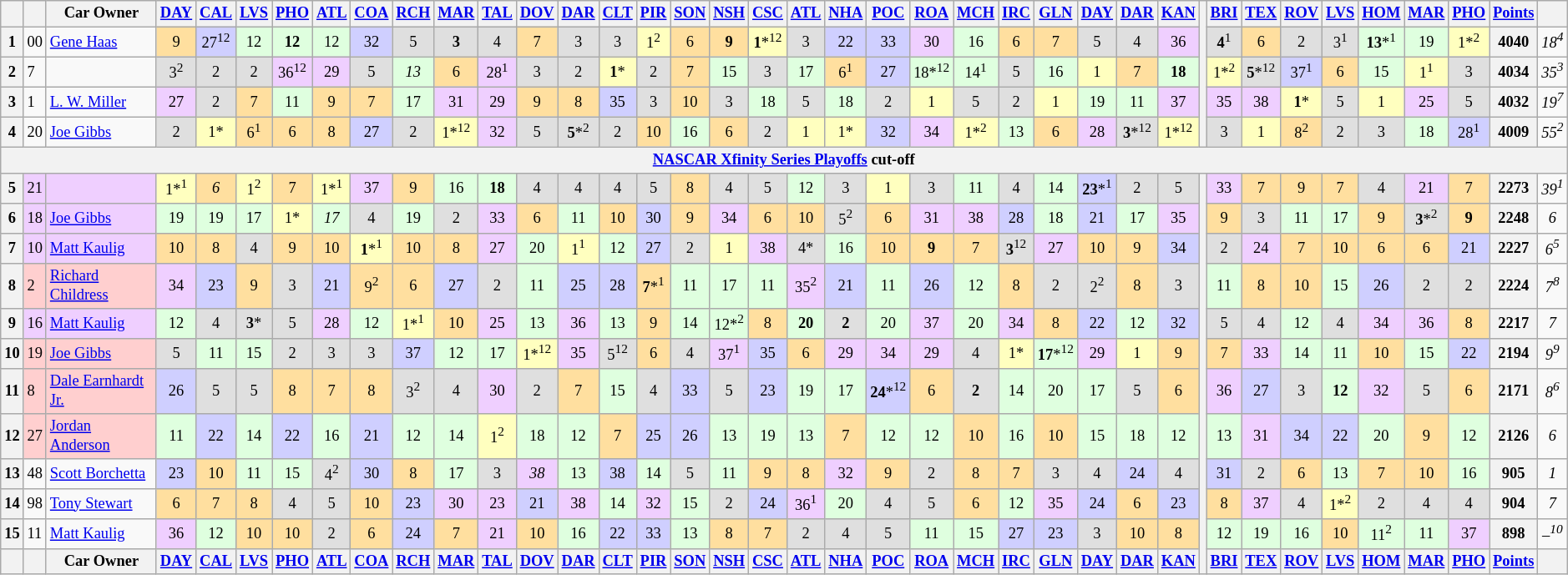<table class="wikitable" style="font-size:77%; text-align:center;">
<tr valign="top">
<th valign="middle"></th>
<th valign="middle"></th>
<th valign="middle">Car Owner</th>
<th><a href='#'>DAY</a></th>
<th><a href='#'>CAL</a></th>
<th><a href='#'>LVS</a></th>
<th><a href='#'>PHO</a></th>
<th><a href='#'>ATL</a></th>
<th><a href='#'>COA</a></th>
<th><a href='#'>RCH</a></th>
<th><a href='#'>MAR</a></th>
<th><a href='#'>TAL</a></th>
<th><a href='#'>DOV</a></th>
<th><a href='#'>DAR</a></th>
<th><a href='#'>CLT</a></th>
<th><a href='#'>PIR</a></th>
<th><a href='#'>SON</a></th>
<th><a href='#'>NSH</a></th>
<th><a href='#'>CSC</a></th>
<th><a href='#'>ATL</a></th>
<th><a href='#'>NHA</a></th>
<th><a href='#'>POC</a></th>
<th><a href='#'>ROA</a></th>
<th><a href='#'>MCH</a></th>
<th><a href='#'>IRC</a></th>
<th><a href='#'>GLN</a></th>
<th><a href='#'>DAY</a></th>
<th><a href='#'>DAR</a></th>
<th><a href='#'>KAN</a></th>
<th rowspan=5></th>
<th><a href='#'>BRI</a></th>
<th><a href='#'>TEX</a></th>
<th><a href='#'>ROV</a></th>
<th><a href='#'>LVS</a></th>
<th><a href='#'>HOM</a></th>
<th><a href='#'>MAR</a></th>
<th><a href='#'>PHO</a></th>
<th valign="middle"><a href='#'>Points</a></th>
<th valign="middle"></th>
</tr>
<tr>
<th>1</th>
<td style="text-align:left">00</td>
<td style="text-align:left"><a href='#'>Gene Haas</a></td>
<td style="background:#FFDF9F;">9</td>
<td style="background:#CFCFFF;">27<sup>12</sup></td>
<td style="background:#DFFFDF;">12</td>
<td style="background:#DFFFDF;"><strong>12</strong></td>
<td style="background:#DFFFDF;">12</td>
<td style="background:#CFCFFF;">32</td>
<td style="background:#DFDFDF;">5</td>
<td style="background:#DFDFDF;"><strong>3</strong></td>
<td style="background:#DFDFDF;">4</td>
<td style="background:#FFDF9F;">7</td>
<td style="background:#DFDFDF;">3</td>
<td style="background:#DFDFDF;">3</td>
<td style="background:#FFFFBF;">1<sup>2</sup></td>
<td style="background:#FFDF9F;">6</td>
<td style="background:#FFDF9F;"><strong>9</strong></td>
<td style="background:#FFFFBF;"><strong>1</strong>*<sup>12</sup></td>
<td style="background:#DFDFDF;">3</td>
<td style="background:#CFCFFF;">22</td>
<td style="background:#CFCFFF;">33</td>
<td style="background:#EFCFFF;">30</td>
<td style="background:#DFFFDF;">16</td>
<td style="background:#FFDF9F;">6</td>
<td style="background:#FFDF9F;">7</td>
<td style="background:#DFDFDF;">5</td>
<td style="background:#DFDFDF;">4</td>
<td style="background:#EFCFFF;">36</td>
<td style="background:#DFDFDF;"><strong>4</strong><sup>1</sup></td>
<td style="background:#FFDF9F;">6</td>
<td style="background:#DFDFDF;">2</td>
<td style="background:#DFDFDF;">3<sup>1</sup></td>
<td style="background:#DFFFDF;"><strong>13</strong>*<sup>1</sup></td>
<td style="background:#DFFFDF;">19</td>
<td style="background:#FFFFBF;">1*<sup>2</sup></td>
<th>4040</th>
<td><em>18<sup>4</sup></em></td>
</tr>
<tr>
<th>2</th>
<td style="text-align:left">7</td>
<td style="text-align:left"></td>
<td style="background:#DFDFDF;">3<sup>2</sup></td>
<td style="background:#DFDFDF;">2</td>
<td style="background:#DFDFDF;">2</td>
<td style="background:#EFCFFF;">36<sup>12</sup></td>
<td style="background:#EFCFFF;">29</td>
<td style="background:#DFDFDF;">5</td>
<td style="background:#DFFFDF;"><em>13</em></td>
<td style="background:#FFDF9F;">6</td>
<td style="background:#EFCFFF;">28<sup>1</sup></td>
<td style="background:#DFDFDF;">3</td>
<td style="background:#DFDFDF;">2</td>
<td style="background:#FFFFBF;"><strong>1</strong>*</td>
<td style="background:#DFDFDF;">2</td>
<td style="background:#FFDF9F;">7</td>
<td style="background:#DFFFDF;">15</td>
<td style="background:#DFDFDF;">3</td>
<td style="background:#DFFFDF;">17</td>
<td style="background:#FFDF9F;">6<sup>1</sup></td>
<td style="background:#CFCFFF;">27</td>
<td style="background:#DFFFDF;">18*<sup>12</sup></td>
<td style="background:#DFFFDF;">14<sup>1</sup></td>
<td style="background:#DFDFDF;">5</td>
<td style="background:#DFFFDF;">16</td>
<td style="background:#FFFFBF;">1</td>
<td style="background:#FFDF9F;">7</td>
<td style="background:#DFFFDF;"><strong>18</strong></td>
<td style="background:#FFFFBF;">1*<sup>2</sup></td>
<td style="background:#DFDFDF;"><strong>5</strong>*<sup>12</sup></td>
<td style="background:#CFCFFF;">37<sup>1</sup></td>
<td style="background:#FFDF9F;">6</td>
<td style="background:#DFFFDF;">15</td>
<td style="background:#FFFFBF;">1<sup>1</sup></td>
<td style="background:#DFDFDF;">3</td>
<th>4034</th>
<td><em>35<sup>3</sup></em></td>
</tr>
<tr>
<th>3</th>
<td style="text-align:left">1</td>
<td style="text-align:left"><a href='#'>L. W. Miller</a></td>
<td style="background:#EFCFFF;">27</td>
<td style="background:#DFDFDF;">2</td>
<td style="background:#FFDF9F;">7</td>
<td style="background:#DFFFDF;">11</td>
<td style="background:#FFDF9F;">9</td>
<td style="background:#FFDF9F;">7</td>
<td style="background:#DFFFDF;">17</td>
<td style="background:#EFCFFF;">31</td>
<td style="background:#EFCFFF;">29</td>
<td style="background:#FFDF9F;">9</td>
<td style="background:#FFDF9F;">8</td>
<td style="background:#CFCFFF;">35</td>
<td style="background:#DFDFDF;">3</td>
<td style="background:#FFDF9F;">10</td>
<td style="background:#DFDFDF;">3</td>
<td style="background:#DFFFDF;">18</td>
<td style="background:#DFDFDF;">5</td>
<td style="background:#DFFFDF;">18</td>
<td style="background:#DFDFDF;">2</td>
<td style="background:#FFFFBF;">1</td>
<td style="background:#DFDFDF;">5</td>
<td style="background:#DFDFDF;">2</td>
<td style="background:#FFFFBF;">1</td>
<td style="background:#DFFFDF;">19</td>
<td style="background:#DFFFDF;">11</td>
<td style="background:#EFCFFF;">37</td>
<td style="background:#EFCFFF;">35</td>
<td style="background:#EFCFFF;">38</td>
<td style="background:#FFFFBF;"><strong>1</strong>*</td>
<td style="background:#DFDFDF;">5</td>
<td style="background:#FFFFBF;">1</td>
<td style="background:#EFCFFF;">25</td>
<td style="background:#DFDFDF;">5</td>
<th>4032</th>
<td><em>19<sup>7</sup></em></td>
</tr>
<tr>
<th>4</th>
<td style="text-align:left">20</td>
<td style="text-align:left"><a href='#'>Joe Gibbs</a></td>
<td style="background:#DFDFDF;">2</td>
<td style="background:#FFFFBF;">1*</td>
<td style="background:#FFDF9F;">6<sup>1</sup></td>
<td style="background:#FFDF9F;">6</td>
<td style="background:#FFDF9F;">8</td>
<td style="background:#CFCFFF;">27</td>
<td style="background:#DFDFDF;">2</td>
<td style="background:#FFFFBF;">1*<sup>12</sup></td>
<td style="background:#EFCFFF;">32</td>
<td style="background:#DFDFDF;">5</td>
<td style="background:#DFDFDF;"><strong>5</strong>*<sup>2</sup></td>
<td style="background:#DFDFDF;">2</td>
<td style="background:#FFDF9F;">10</td>
<td style="background:#DFFFDF;">16</td>
<td style="background:#FFDF9F;">6</td>
<td style="background:#DFDFDF;">2</td>
<td style="background:#FFFFBF;">1</td>
<td style="background:#FFFFBF;">1*</td>
<td style="background:#CFCFFF;">32</td>
<td style="background:#EFCFFF;">34</td>
<td style="background:#FFFFBF;">1*<sup>2</sup></td>
<td style="background:#DFFFDF;">13</td>
<td style="background:#FFDF9F;">6</td>
<td style="background:#EFCFFF;">28</td>
<td style="background:#DFDFDF;"><strong>3</strong>*<sup>12</sup></td>
<td style="background:#FFFFBF;">1*<sup>12</sup></td>
<td style="background:#DFDFDF;">3</td>
<td style="background:#FFFFBF;">1</td>
<td style="background:#FFDF9F;">8<sup>2</sup></td>
<td style="background:#DFDFDF;">2</td>
<td style="background:#DFDFDF;">3</td>
<td style="background:#DFFFDF;">18</td>
<td style="background:#CFCFFF;">28<sup>1</sup></td>
<th>4009</th>
<td><em>55<sup>2</sup></em></td>
</tr>
<tr>
<th colspan="39"><a href='#'>NASCAR Xfinity Series Playoffs</a> cut-off</th>
</tr>
<tr>
<th>5</th>
<td style="text-align:left; background:#efcfff;">21</td>
<td style="text-align:left; background:#efcfff;"></td>
<td style="background:#FFFFBF;">1*<sup>1</sup></td>
<td style="background:#FFDF9F;"><em>6</em></td>
<td style="background:#FFFFBF;">1<sup>2</sup></td>
<td style="background:#FFDF9F;">7</td>
<td style="background:#FFFFBF;">1*<sup>1</sup></td>
<td style="background:#EFCFFF;">37</td>
<td style="background:#FFDF9F;">9</td>
<td style="background:#DFFFDF;">16</td>
<td style="background:#DFFFDF;"><strong>18</strong></td>
<td style="background:#DFDFDF;">4</td>
<td style="background:#DFDFDF;">4</td>
<td style="background:#DFDFDF;">4</td>
<td style="background:#DFDFDF;">5</td>
<td style="background:#FFDF9F;">8</td>
<td style="background:#DFDFDF;">4</td>
<td style="background:#DFDFDF;">5</td>
<td style="background:#DFFFDF;">12</td>
<td style="background:#DFDFDF;">3</td>
<td style="background:#FFFFBF;">1</td>
<td style="background:#DFDFDF;">3</td>
<td style="background:#DFFFDF;">11</td>
<td style="background:#DFDFDF;">4</td>
<td style="background:#DFFFDF;">14</td>
<td style="background:#CFCFFF;"><strong>23</strong>*<sup>1</sup></td>
<td style="background:#DFDFDF;">2</td>
<td style="background:#DFDFDF;">5</td>
<th rowspan=12></th>
<td style="background:#EFCFFF;">33</td>
<td style="background:#FFDF9F;">7</td>
<td style="background:#FFDF9F;">9</td>
<td style="background:#FFDF9F;">7</td>
<td style="background:#DFDFDF;">4</td>
<td style="background:#EFCFFF;">21</td>
<td style="background:#FFDF9F;">7</td>
<th>2273</th>
<td><em>39<sup>1</sup></em></td>
</tr>
<tr>
<th>6</th>
<td style="text-align:left; background:#efcfff;">18</td>
<td style="text-align:left; background:#efcfff;"><a href='#'>Joe Gibbs</a></td>
<td style="background:#DFFFDF;">19</td>
<td style="background:#DFFFDF;">19</td>
<td style="background:#DFFFDF;">17</td>
<td style="background:#FFFFBF;">1*</td>
<td style="background:#DFFFDF;"><em>17</em></td>
<td style="background:#DFDFDF;">4</td>
<td style="background:#DFFFDF;">19</td>
<td style="background:#DFDFDF;">2</td>
<td style="background:#EFCFFF;">33</td>
<td style="background:#FFDF9F;">6</td>
<td style="background:#DFFFDF;">11</td>
<td style="background:#FFDF9F;">10</td>
<td style="background:#CFCFFF;">30</td>
<td style="background:#FFDF9F;">9</td>
<td style="background:#EFCFFF;">34</td>
<td style="background:#FFDF9F;">6</td>
<td style="background:#FFDF9F;">10</td>
<td style="background:#DFDFDF;">5<sup>2</sup></td>
<td style="background:#FFDF9F;">6</td>
<td style="background:#EFCFFF;">31</td>
<td style="background:#EFCFFF;">38</td>
<td style="background:#CFCFFF;">28</td>
<td style="background:#DFFFDF;">18</td>
<td style="background:#CFCFFF;">21</td>
<td style="background:#DFFFDF;">17</td>
<td style="background:#EFCFFF;">35</td>
<td style="background:#FFDF9F;">9</td>
<td style="background:#DFDFDF;">3</td>
<td style="background:#DFFFDF;">11</td>
<td style="background:#DFFFDF;">17</td>
<td style="background:#FFDF9F;">9</td>
<td style="background:#DFDFDF;"><strong>3</strong>*<sup>2</sup></td>
<td style="background:#FFDF9F;"><strong>9</strong></td>
<th>2248</th>
<td><em>6</em></td>
</tr>
<tr>
<th>7</th>
<td style="text-align:left; background:#efcfff;">10</td>
<td style="text-align:left; background:#efcfff;"><a href='#'>Matt Kaulig</a></td>
<td style="background:#FFDF9F;">10</td>
<td style="background:#FFDF9F;">8</td>
<td style="background:#DFDFDF;">4</td>
<td style="background:#FFDF9F;">9</td>
<td style="background:#FFDF9F;">10</td>
<td style="background:#FFFFBF;"><strong>1</strong>*<sup>1</sup></td>
<td style="background:#FFDF9F;">10</td>
<td style="background:#FFDF9F;">8</td>
<td style="background:#EFCFFF;">27</td>
<td style="background:#DFFFDF;">20</td>
<td style="background:#FFFFBF;">1<sup>1</sup></td>
<td style="background:#DFFFDF;">12</td>
<td style="background:#CFCFFF;">27</td>
<td style="background:#DFDFDF;">2</td>
<td style="background:#FFFFBF;">1</td>
<td style="background:#EFCFFF;">38</td>
<td style="background:#DFDFDF;">4*</td>
<td style="background:#DFFFDF;">16</td>
<td style="background:#FFDF9F;">10</td>
<td style="background:#FFDF9F;"><strong>9</strong></td>
<td style="background:#FFDF9F;">7</td>
<td style="background:#DFDFDF;"><strong>3</strong><sup>12</sup></td>
<td style="background:#EFCFFF;">27</td>
<td style="background:#FFDF9F;">10</td>
<td style="background:#FFDF9F;">9</td>
<td style="background:#CFCFFF;">34</td>
<td style="background:#DFDFDF;">2</td>
<td style="background:#EFCFFF;">24</td>
<td style="background:#FFDF9F;">7</td>
<td style="background:#FFDF9F;">10</td>
<td style="background:#FFDF9F;">6</td>
<td style="background:#FFDF9F;">6</td>
<td style="background:#CFCFFF;">21</td>
<th>2227</th>
<td><em>6<sup>5</sup></em></td>
</tr>
<tr>
<th>8</th>
<td style="text-align:left; background:#ffcfcf;">2</td>
<td style="text-align:left; background:#ffcfcf;"><a href='#'>Richard Childress</a></td>
<td style="background:#EFCFFF;">34</td>
<td style="background:#CFCFFF;">23</td>
<td style="background:#FFDF9F;">9</td>
<td style="background:#DFDFDF;">3</td>
<td style="background:#CFCFFF;">21</td>
<td style="background:#FFDF9F;">9<sup>2</sup></td>
<td style="background:#FFDF9F;">6</td>
<td style="background:#CFCFFF;">27</td>
<td style="background:#DFDFDF;">2</td>
<td style="background:#DFFFDF;">11</td>
<td style="background:#CFCFFF;">25</td>
<td style="background:#CFCFFF;">28</td>
<td style="background:#FFDF9F;"><strong>7</strong>*<sup>1</sup></td>
<td style="background:#DFFFDF;">11</td>
<td style="background:#DFFFDF;">17</td>
<td style="background:#DFFFDF;">11</td>
<td style="background:#EFCFFF;">35<sup>2</sup></td>
<td style="background:#CFCFFF;">21</td>
<td style="background:#DFFFDF;">11</td>
<td style="background:#CFCFFF;">26</td>
<td style="background:#DFFFDF;">12</td>
<td style="background:#FFDF9F;">8</td>
<td style="background:#DFDFDF;">2</td>
<td style="background:#DFDFDF;">2<sup>2</sup></td>
<td style="background:#FFDF9F;">8</td>
<td style="background:#DFDFDF;">3</td>
<td style="background:#DFFFDF;">11</td>
<td style="background:#FFDF9F;">8</td>
<td style="background:#FFDF9F;">10</td>
<td style="background:#DFFFDF;">15</td>
<td style="background:#CFCFFF;">26</td>
<td style="background:#DFDFDF;">2</td>
<td style="background:#DFDFDF;">2</td>
<th>2224</th>
<td><em>7<sup>8</sup></em></td>
</tr>
<tr>
<th>9</th>
<td style="text-align:left; background:#efcfff;">16</td>
<td style="text-align:left; background:#efcfff;"><a href='#'>Matt Kaulig</a></td>
<td style="background:#DFFFDF;">12</td>
<td style="background:#DFDFDF;">4</td>
<td style="background:#DFDFDF;"><strong>3</strong>*</td>
<td style="background:#DFDFDF;">5</td>
<td style="background:#EFCFFF;">28</td>
<td style="background:#DFFFDF;">12</td>
<td style="background:#FFFFBF;">1*<sup>1</sup></td>
<td style="background:#FFDF9F;">10</td>
<td style="background:#EFCFFF;">25</td>
<td style="background:#DFFFDF;">13</td>
<td style="background:#EFCFFF;">36</td>
<td style="background:#DFFFDF;">13</td>
<td style="background:#FFDF9F;">9</td>
<td style="background:#DFFFDF;">14</td>
<td style="background:#DFFFDF;">12*<sup>2</sup></td>
<td style="background:#FFDF9F;">8</td>
<td style="background:#DFFFDF;"><strong>20</strong></td>
<td style="background:#DFDFDF;"><strong>2</strong></td>
<td style="background:#DFFFDF;">20</td>
<td style="background:#EFCFFF;">37</td>
<td style="background:#DFFFDF;">20</td>
<td style="background:#EFCFFF;">34</td>
<td style="background:#FFDF9F;">8</td>
<td style="background:#CFCFFF;">22</td>
<td style="background:#DFFFDF;">12</td>
<td style="background:#CFCFFF;">32</td>
<td style="background:#DFDFDF;">5</td>
<td style="background:#DFDFDF;">4</td>
<td style="background:#DFFFDF;">12</td>
<td style="background:#DFDFDF;">4</td>
<td style="background:#EFCFFF;">34</td>
<td style="background:#EFCFFF;">36</td>
<td style="background:#FFDF9F;">8</td>
<th>2217</th>
<td><em>7</em></td>
</tr>
<tr>
<th>10</th>
<td style="text-align:left; background:#ffcfcf;">19</td>
<td style="text-align:left; background:#ffcfcf;"><a href='#'>Joe Gibbs</a></td>
<td style="background:#DFDFDF;">5</td>
<td style="background:#DFFFDF;">11</td>
<td style="background:#DFFFDF;">15</td>
<td style="background:#DFDFDF;">2</td>
<td style="background:#DFDFDF;">3</td>
<td style="background:#DFDFDF;">3</td>
<td style="background:#CFCFFF;">37</td>
<td style="background:#DFFFDF;">12</td>
<td style="background:#DFFFDF;">17</td>
<td style="background:#FFFFBF;">1*<sup>12</sup></td>
<td style="background:#EFCFFF;">35</td>
<td style="background:#DFDFDF;">5<sup>12</sup></td>
<td style="background:#FFDF9F;">6</td>
<td style="background:#DFDFDF;">4</td>
<td style="background:#EFCFFF;">37<sup>1</sup></td>
<td style="background:#CFCFFF;">35</td>
<td style="background:#FFDF9F;">6</td>
<td style="background:#EFCFFF;">29</td>
<td style="background:#EFCFFF;">34</td>
<td style="background:#EFCFFF;">29</td>
<td style="background:#DFDFDF;">4</td>
<td style="background:#FFFFBF;">1*</td>
<td style="background:#DFFFDF;"><strong>17</strong>*<sup>12</sup></td>
<td style="background:#EFCFFF;">29</td>
<td style="background:#FFFFBF;">1</td>
<td style="background:#FFDF9F;">9</td>
<td style="background:#FFDF9F;">7</td>
<td style="background:#EFCFFF;">33</td>
<td style="background:#DFFFDF;">14</td>
<td style="background:#DFFFDF;">11</td>
<td style="background:#FFDF9F;">10</td>
<td style="background:#DFFFDF;">15</td>
<td style="background:#CFCFFF;">22</td>
<th>2194</th>
<td><em>9<sup>9</sup></em></td>
</tr>
<tr>
<th>11</th>
<td style="text-align:left; background:#ffcfcf;">8</td>
<td style="text-align:left; background:#ffcfcf;"><a href='#'>Dale Earnhardt Jr.</a></td>
<td style="background:#CFCFFF;">26</td>
<td style="background:#DFDFDF;">5</td>
<td style="background:#DFDFDF;">5</td>
<td style="background:#FFDF9F;">8</td>
<td style="background:#FFDF9F;">7</td>
<td style="background:#FFDF9F;">8</td>
<td style="background:#DFDFDF;">3<sup>2</sup></td>
<td style="background:#DFDFDF;">4</td>
<td style="background:#EFCFFF;">30</td>
<td style="background:#DFDFDF;">2</td>
<td style="background:#FFDF9F;">7</td>
<td style="background:#DFFFDF;">15</td>
<td style="background:#DFDFDF;">4</td>
<td style="background:#CFCFFF;">33</td>
<td style="background:#DFDFDF;">5</td>
<td style="background:#CFCFFF;">23</td>
<td style="background:#DFFFDF;">19</td>
<td style="background:#DFFFDF;">17</td>
<td style="background:#CFCFFF;"><strong>24</strong>*<sup>12</sup></td>
<td style="background:#FFDF9F;">6</td>
<td style="background:#DFDFDF;"><strong>2</strong></td>
<td style="background:#DFFFDF;">14</td>
<td style="background:#DFFFDF;">20</td>
<td style="background:#DFFFDF;">17</td>
<td style="background:#DFDFDF;">5</td>
<td style="background:#FFDF9F;">6</td>
<td style="background:#EFCFFF;">36</td>
<td style="background:#CFCFFF;">27</td>
<td style="background:#DFDFDF;">3</td>
<td style="background:#DFFFDF;"><strong>12</strong></td>
<td style="background:#EFCFFF;">32</td>
<td style="background:#DFDFDF;">5</td>
<td style="background:#FFDF9F;">6</td>
<th>2171</th>
<td><em>8<sup>6</sup></em></td>
</tr>
<tr>
<th>12</th>
<td style="text-align:left; background:#ffcfcf;">27</td>
<td style="text-align:left; background:#ffcfcf;"><a href='#'>Jordan Anderson</a></td>
<td style="background:#DFFFDF;">11</td>
<td style="background:#CFCFFF;">22</td>
<td style="background:#DFFFDF;">14</td>
<td style="background:#CFCFFF;">22</td>
<td style="background:#DFFFDF;">16</td>
<td style="background:#CFCFFF;">21</td>
<td style="background:#DFFFDF;">12</td>
<td style="background:#DFFFDF;">14</td>
<td style="background:#FFFFBF;">1<sup>2</sup></td>
<td style="background:#DFFFDF;">18</td>
<td style="background:#DFFFDF;">12</td>
<td style="background:#FFDF9F;">7</td>
<td style="background:#CFCFFF;">25</td>
<td style="background:#CFCFFF;">26</td>
<td style="background:#DFFFDF;">13</td>
<td style="background:#DFFFDF;">19</td>
<td style="background:#DFFFDF;">13</td>
<td style="background:#FFDF9F;">7</td>
<td style="background:#DFFFDF;">12</td>
<td style="background:#DFFFDF;">12</td>
<td style="background:#FFDF9F;">10</td>
<td style="background:#DFFFDF;">16</td>
<td style="background:#FFDF9F;">10</td>
<td style="background:#DFFFDF;">15</td>
<td style="background:#DFFFDF;">18</td>
<td style="background:#DFFFDF;">12</td>
<td style="background:#DFFFDF;">13</td>
<td style="background:#EFCFFF;">31</td>
<td style="background:#CFCFFF;">34</td>
<td style="background:#CFCFFF;">22</td>
<td style="background:#DFFFDF;">20</td>
<td style="background:#FFDF9F;">9</td>
<td style="background:#DFFFDF;">12</td>
<th>2126</th>
<td><em>6</em></td>
</tr>
<tr>
<th>13</th>
<td style="text-align:left">48</td>
<td style="text-align:left"><a href='#'>Scott Borchetta</a></td>
<td style="background:#CFCFFF;">23</td>
<td style="background:#FFDF9F;">10</td>
<td style="background:#DFFFDF;">11</td>
<td style="background:#DFFFDF;">15</td>
<td style="background:#DFDFDF;">4<sup>2</sup></td>
<td style="background:#CFCFFF;">30</td>
<td style="background:#FFDF9F;">8</td>
<td style="background:#DFFFDF;">17</td>
<td style="background:#DFDFDF;">3</td>
<td style="background:#EFCFFF;"><em>38</em></td>
<td style="background:#DFFFDF;">13</td>
<td style="background:#CFCFFF;">38</td>
<td style="background:#DFFFDF;">14</td>
<td style="background:#DFDFDF;">5</td>
<td style="background:#DFFFDF;">11</td>
<td style="background:#FFDF9F;">9</td>
<td style="background:#FFDF9F;">8</td>
<td style="background:#EFCFFF;">32</td>
<td style="background:#FFDF9F;">9</td>
<td style="background:#DFDFDF;">2</td>
<td style="background:#FFDF9F;">8</td>
<td style="background:#FFDF9F;">7</td>
<td style="background:#DFDFDF;">3</td>
<td style="background:#DFDFDF;">4</td>
<td style="background:#CFCFFF;">24</td>
<td style="background:#DFDFDF;">4</td>
<td style="background:#CFCFFF;">31</td>
<td style="background:#DFDFDF;">2</td>
<td style="background:#FFDF9F;">6</td>
<td style="background:#DFFFDF;">13</td>
<td style="background:#FFDF9F;">7</td>
<td style="background:#FFDF9F;">10</td>
<td style="background:#DFFFDF;">16</td>
<th>905</th>
<td><em>1</em></td>
</tr>
<tr>
<th>14</th>
<td style="text-align:left">98</td>
<td style="text-align:left"><a href='#'>Tony Stewart</a></td>
<td style="background:#FFDF9F;">6</td>
<td style="background:#FFDF9F;">7</td>
<td style="background:#FFDF9F;">8</td>
<td style="background:#DFDFDF;">4</td>
<td style="background:#DFDFDF;">5</td>
<td style="background:#FFDF9F;">10</td>
<td style="background:#CFCFFF;">23</td>
<td style="background:#EFCFFF;">30</td>
<td style="background:#EFCFFF;">23</td>
<td style="background:#CFCFFF;">21</td>
<td style="background:#EFCFFF;">38</td>
<td style="background:#DFFFDF;">14</td>
<td style="background:#EFCFFF;">32</td>
<td style="background:#DFFFDF;">15</td>
<td style="background:#DFDFDF;">2</td>
<td style="background:#CFCFFF;">24</td>
<td style="background:#EFCFFF;">36<sup>1</sup></td>
<td style="background:#DFFFDF;">20</td>
<td style="background:#DFDFDF;">4</td>
<td style="background:#DFDFDF;">5</td>
<td style="background:#FFDF9F;">6</td>
<td style="background:#DFFFDF;">12</td>
<td style="background:#EFCFFF;">35</td>
<td style="background:#CFCFFF;">24</td>
<td style="background:#FFDF9F;">6</td>
<td style="background:#CFCFFF;">23</td>
<td style="background:#FFDF9F;">8</td>
<td style="background:#EFCFFF;">37</td>
<td style="background:#DFDFDF;">4</td>
<td style="background:#FFFFBF;">1*<sup>2</sup></td>
<td style="background:#DFDFDF;">2</td>
<td style="background:#DFDFDF;">4</td>
<td style="background:#DFDFDF;">4</td>
<th>904</th>
<td><em>7</em></td>
</tr>
<tr>
<th>15</th>
<td style="text-align:left">11</td>
<td style="text-align:left"><a href='#'>Matt Kaulig</a></td>
<td style="background:#EFCFFF;">36</td>
<td style="background:#DFFFDF;">12</td>
<td style="background:#FFDF9F;">10</td>
<td style="background:#FFDF9F;">10</td>
<td style="background:#DFDFDF;">2</td>
<td style="background:#FFDF9F;">6</td>
<td style="background:#CFCFFF;">24</td>
<td style="background:#FFDF9F;">7</td>
<td style="background:#EFCFFF;">21</td>
<td style="background:#FFDF9F;">10</td>
<td style="background:#DFFFDF;">16</td>
<td style="background:#CFCFFF;">22</td>
<td style="background:#CFCFFF;">33</td>
<td style="background:#DFFFDF;">13</td>
<td style="background:#FFDF9F;">8</td>
<td style="background:#FFDF9F;">7</td>
<td style="background:#DFDFDF;">2</td>
<td style="background:#DFDFDF;">4</td>
<td style="background:#DFDFDF;">5</td>
<td style="background:#DFFFDF;">11</td>
<td style="background:#DFFFDF;">15</td>
<td style="background:#CFCFFF;">27</td>
<td style="background:#CFCFFF;">23</td>
<td style="background:#DFDFDF;">3</td>
<td style="background:#FFDF9F;">10</td>
<td style="background:#FFDF9F;">8</td>
<td style="background:#DFFFDF;">12</td>
<td style="background:#DFFFDF;">19</td>
<td style="background:#DFFFDF;">16</td>
<td style="background:#FFDF9F;">10</td>
<td style="background:#DFFFDF;">11<sup>2</sup></td>
<td style="background:#DFFFDF;">11</td>
<td style="background:#EFCFFF;">37</td>
<th>898</th>
<td><em>–<sup>10</sup></em></td>
</tr>
<tr>
<th valign="middle"></th>
<th valign="middle"></th>
<th valign="middle">Car Owner</th>
<th><a href='#'>DAY</a></th>
<th><a href='#'>CAL</a></th>
<th><a href='#'>LVS</a></th>
<th><a href='#'>PHO</a></th>
<th><a href='#'>ATL</a></th>
<th><a href='#'>COA</a></th>
<th><a href='#'>RCH</a></th>
<th><a href='#'>MAR</a></th>
<th><a href='#'>TAL</a></th>
<th><a href='#'>DOV</a></th>
<th><a href='#'>DAR</a></th>
<th><a href='#'>CLT</a></th>
<th><a href='#'>PIR</a></th>
<th><a href='#'>SON</a></th>
<th><a href='#'>NSH</a></th>
<th><a href='#'>CSC</a></th>
<th><a href='#'>ATL</a></th>
<th><a href='#'>NHA</a></th>
<th><a href='#'>POC</a></th>
<th><a href='#'>ROA</a></th>
<th><a href='#'>MCH</a></th>
<th><a href='#'>IRC</a></th>
<th><a href='#'>GLN</a></th>
<th><a href='#'>DAY</a></th>
<th><a href='#'>DAR</a></th>
<th><a href='#'>KAN</a></th>
<th><a href='#'>BRI</a></th>
<th><a href='#'>TEX</a></th>
<th><a href='#'>ROV</a></th>
<th><a href='#'>LVS</a></th>
<th><a href='#'>HOM</a></th>
<th><a href='#'>MAR</a></th>
<th><a href='#'>PHO</a></th>
<th valign="middle"><a href='#'>Points</a></th>
<th valign="middle"></th>
</tr>
</table>
